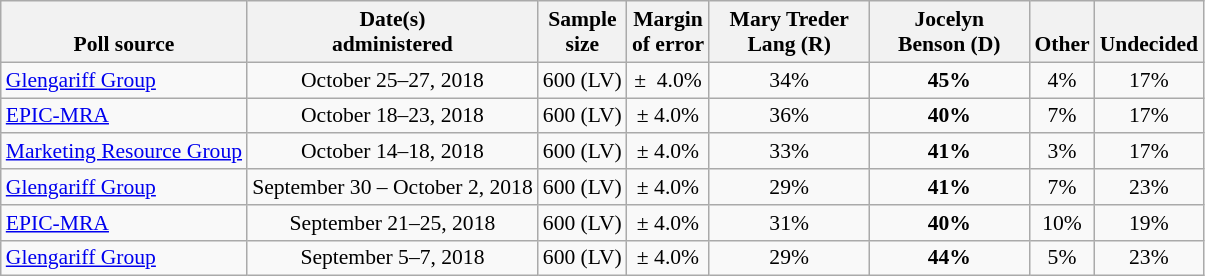<table class="wikitable" style="font-size:90%;text-align:center;">
<tr valign=bottom>
<th>Poll source</th>
<th>Date(s)<br>administered</th>
<th>Sample<br>size</th>
<th>Margin<br>of error</th>
<th style="width:100px;">Mary Treder<br>Lang (R)</th>
<th style="width:100px;">Jocelyn<br>Benson (D)</th>
<th>Other</th>
<th>Undecided</th>
</tr>
<tr>
<td style="text-align:left;"><a href='#'>Glengariff Group</a></td>
<td>October 25–27, 2018</td>
<td>600 (LV)</td>
<td>±  4.0%</td>
<td>34%</td>
<td><strong>45%</strong></td>
<td>4%</td>
<td>17%</td>
</tr>
<tr>
<td style="text-align:left;"><a href='#'>EPIC-MRA</a></td>
<td>October 18–23, 2018</td>
<td>600 (LV)</td>
<td>± 4.0%</td>
<td>36%</td>
<td><strong>40%</strong></td>
<td>7%</td>
<td>17%</td>
</tr>
<tr>
<td style="text-align:left;"><a href='#'>Marketing Resource Group</a></td>
<td>October 14–18, 2018</td>
<td>600 (LV)</td>
<td>± 4.0%</td>
<td>33%</td>
<td><strong>41%</strong></td>
<td>3%</td>
<td>17%</td>
</tr>
<tr>
<td style="text-align:left;"><a href='#'>Glengariff Group</a></td>
<td>September 30 – October 2, 2018</td>
<td>600 (LV)</td>
<td>± 4.0%</td>
<td>29%</td>
<td><strong>41%</strong></td>
<td>7%</td>
<td>23%</td>
</tr>
<tr>
<td style="text-align:left;"><a href='#'>EPIC-MRA</a></td>
<td>September 21–25, 2018</td>
<td>600 (LV)</td>
<td>± 4.0%</td>
<td>31%</td>
<td><strong>40%</strong></td>
<td>10%</td>
<td>19%</td>
</tr>
<tr>
<td style="text-align:left;"><a href='#'>Glengariff Group</a></td>
<td>September 5–7, 2018</td>
<td>600 (LV)</td>
<td>± 4.0%</td>
<td>29%</td>
<td><strong>44%</strong></td>
<td>5%</td>
<td>23%</td>
</tr>
</table>
